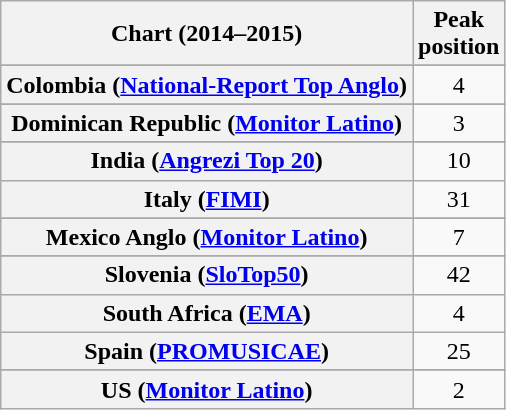<table class="wikitable sortable plainrowheaders" style="text-align:center;">
<tr>
<th scope="col">Chart (2014–2015)</th>
<th scope="col">Peak<br>position</th>
</tr>
<tr>
</tr>
<tr>
</tr>
<tr>
</tr>
<tr>
</tr>
<tr>
</tr>
<tr>
</tr>
<tr>
<th scope="row">Colombia (<a href='#'>National-Report Top Anglo</a>)</th>
<td>4</td>
</tr>
<tr>
</tr>
<tr>
</tr>
<tr>
</tr>
<tr>
<th scope="row">Dominican Republic (<a href='#'>Monitor Latino</a>)</th>
<td>3</td>
</tr>
<tr>
</tr>
<tr>
</tr>
<tr>
</tr>
<tr>
</tr>
<tr>
</tr>
<tr>
</tr>
<tr>
</tr>
<tr>
<th scope="row">India (<a href='#'>Angrezi Top 20</a>)</th>
<td>10</td>
</tr>
<tr>
<th scope="row">Italy (<a href='#'>FIMI</a>)</th>
<td>31</td>
</tr>
<tr>
</tr>
<tr>
</tr>
<tr>
<th scope="row">Mexico Anglo (<a href='#'>Monitor Latino</a>)</th>
<td>7</td>
</tr>
<tr>
</tr>
<tr>
</tr>
<tr>
</tr>
<tr>
</tr>
<tr>
</tr>
<tr>
</tr>
<tr>
</tr>
<tr>
</tr>
<tr>
</tr>
<tr>
<th scope="row">Slovenia (<a href='#'>SloTop50</a>)</th>
<td align=center>42</td>
</tr>
<tr>
<th scope="row">South Africa (<a href='#'>EMA</a>)</th>
<td>4</td>
</tr>
<tr>
<th scope="row">Spain (<a href='#'>PROMUSICAE</a>)</th>
<td>25</td>
</tr>
<tr>
</tr>
<tr>
</tr>
<tr>
</tr>
<tr>
</tr>
<tr>
</tr>
<tr>
</tr>
<tr>
</tr>
<tr>
</tr>
<tr>
</tr>
<tr>
</tr>
<tr>
</tr>
<tr>
<th scope="row">US (<a href='#'>Monitor Latino</a>)</th>
<td align="center">2</td>
</tr>
</table>
